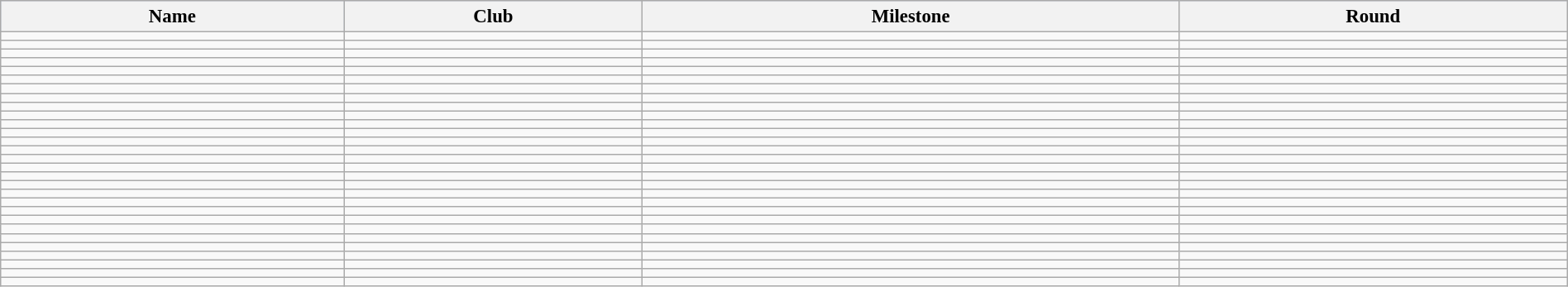<table class="wikitable sortable" style="text-align:left; font-size:95%; width:100%;">
<tr style="background:#C1D8FF;">
<th>Name</th>
<th>Club</th>
<th>Milestone</th>
<th>Round</th>
</tr>
<tr>
<td></td>
<td></td>
<td></td>
<td></td>
</tr>
<tr>
<td></td>
<td></td>
<td></td>
<td></td>
</tr>
<tr>
<td></td>
<td></td>
<td></td>
<td></td>
</tr>
<tr>
<td></td>
<td></td>
<td></td>
<td></td>
</tr>
<tr>
<td></td>
<td></td>
<td></td>
<td></td>
</tr>
<tr>
<td></td>
<td></td>
<td></td>
<td></td>
</tr>
<tr>
<td></td>
<td></td>
<td></td>
<td></td>
</tr>
<tr>
<td></td>
<td></td>
<td></td>
<td></td>
</tr>
<tr>
<td></td>
<td></td>
<td></td>
<td></td>
</tr>
<tr>
<td></td>
<td></td>
<td></td>
<td></td>
</tr>
<tr>
<td></td>
<td></td>
<td></td>
<td></td>
</tr>
<tr>
<td></td>
<td></td>
<td></td>
<td></td>
</tr>
<tr>
<td></td>
<td></td>
<td></td>
<td></td>
</tr>
<tr>
<td></td>
<td></td>
<td></td>
<td></td>
</tr>
<tr>
<td></td>
<td></td>
<td></td>
<td></td>
</tr>
<tr>
<td></td>
<td></td>
<td></td>
<td></td>
</tr>
<tr>
<td></td>
<td></td>
<td></td>
<td></td>
</tr>
<tr>
<td></td>
<td></td>
<td></td>
<td></td>
</tr>
<tr>
<td></td>
<td></td>
<td></td>
<td></td>
</tr>
<tr>
<td></td>
<td></td>
<td></td>
<td></td>
</tr>
<tr>
<td></td>
<td></td>
<td></td>
<td></td>
</tr>
<tr>
<td></td>
<td></td>
<td></td>
<td></td>
</tr>
<tr>
<td></td>
<td></td>
<td></td>
<td></td>
</tr>
<tr>
<td></td>
<td></td>
<td></td>
<td></td>
</tr>
<tr>
<td></td>
<td></td>
<td></td>
<td></td>
</tr>
<tr>
<td></td>
<td></td>
<td></td>
<td></td>
</tr>
<tr>
<td></td>
<td></td>
<td></td>
<td></td>
</tr>
<tr>
<td></td>
<td></td>
<td></td>
<td></td>
</tr>
<tr>
<td></td>
<td></td>
<td></td>
<td></td>
</tr>
</table>
